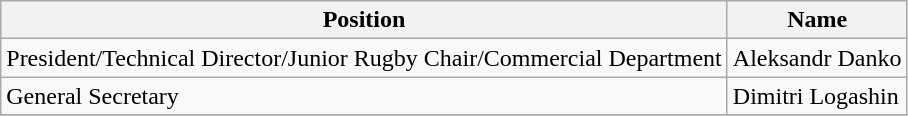<table class="wikitable">
<tr>
<th>Position</th>
<th>Name</th>
</tr>
<tr>
<td>President/Technical Director/Junior Rugby Chair/Commercial Department</td>
<td>Aleksandr Danko</td>
</tr>
<tr>
<td>General Secretary</td>
<td>Dimitri Logashin</td>
</tr>
<tr>
</tr>
</table>
